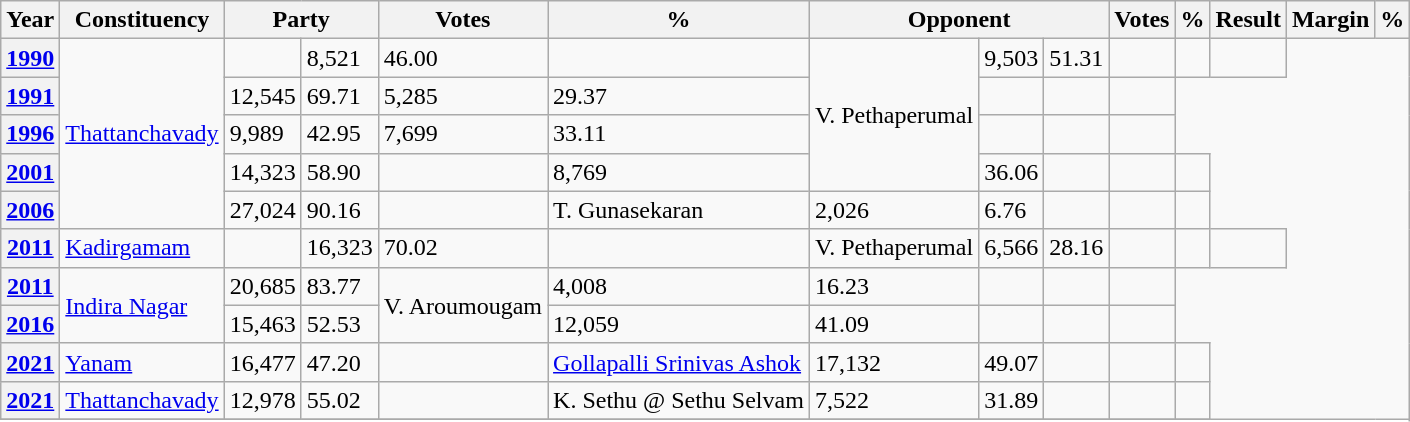<table class="sortable wikitable">
<tr>
<th>Year</th>
<th>Constituency</th>
<th colspan="2">Party</th>
<th>Votes</th>
<th>%</th>
<th colspan="3">Opponent</th>
<th>Votes</th>
<th>%</th>
<th>Result</th>
<th>Margin</th>
<th>%</th>
</tr>
<tr>
<th><a href='#'>1990</a></th>
<td rowspan=5><a href='#'>Thattanchavady</a></td>
<td></td>
<td>8,521</td>
<td>46.00</td>
<td></td>
<td rowspan=4>V. Pethaperumal</td>
<td>9,503</td>
<td>51.31</td>
<td></td>
<td></td>
<td></td>
</tr>
<tr>
<th><a href='#'>1991</a></th>
<td>12,545</td>
<td>69.71</td>
<td>5,285</td>
<td>29.37</td>
<td></td>
<td></td>
<td></td>
</tr>
<tr>
<th><a href='#'>1996</a></th>
<td>9,989</td>
<td>42.95</td>
<td>7,699</td>
<td>33.11</td>
<td></td>
<td></td>
<td></td>
</tr>
<tr>
<th><a href='#'>2001</a></th>
<td>14,323</td>
<td>58.90</td>
<td></td>
<td>8,769</td>
<td>36.06</td>
<td></td>
<td></td>
<td></td>
</tr>
<tr>
<th><a href='#'>2006</a></th>
<td>27,024</td>
<td>90.16</td>
<td></td>
<td>T. Gunasekaran</td>
<td>2,026</td>
<td>6.76</td>
<td></td>
<td></td>
<td></td>
</tr>
<tr>
<th><a href='#'>2011</a></th>
<td><a href='#'>Kadirgamam</a></td>
<td></td>
<td>16,323</td>
<td>70.02</td>
<td></td>
<td>V. Pethaperumal</td>
<td>6,566</td>
<td>28.16</td>
<td></td>
<td></td>
<td></td>
</tr>
<tr>
<th><a href='#'>2011</a></th>
<td rowspan=2><a href='#'>Indira Nagar</a></td>
<td>20,685</td>
<td>83.77</td>
<td rowspan=2>V. Aroumougam</td>
<td>4,008</td>
<td>16.23</td>
<td></td>
<td></td>
<td></td>
</tr>
<tr>
<th><a href='#'>2016</a></th>
<td>15,463</td>
<td>52.53</td>
<td>12,059</td>
<td>41.09</td>
<td></td>
<td></td>
<td></td>
</tr>
<tr>
<th><a href='#'>2021</a></th>
<td><a href='#'>Yanam</a></td>
<td>16,477</td>
<td>47.20</td>
<td></td>
<td><a href='#'>Gollapalli Srinivas Ashok</a></td>
<td>17,132</td>
<td>49.07</td>
<td></td>
<td></td>
<td></td>
</tr>
<tr>
<th><a href='#'>2021</a></th>
<td><a href='#'>Thattanchavady</a></td>
<td>12,978</td>
<td>55.02</td>
<td></td>
<td>K. Sethu @ Sethu Selvam</td>
<td>7,522</td>
<td>31.89</td>
<td></td>
<td></td>
<td></td>
</tr>
<tr>
</tr>
</table>
